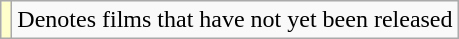<table class="wikitable">
<tr>
<td style="background:#FFFFCC;"></td>
<td>Denotes films that have not yet been released</td>
</tr>
</table>
